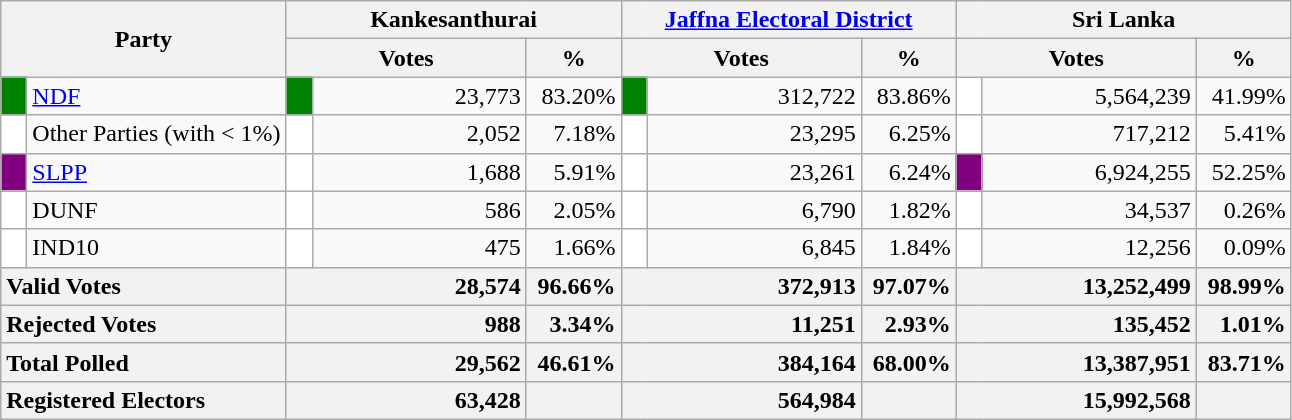<table class="wikitable">
<tr>
<th colspan="2" width="144px"rowspan="2">Party</th>
<th colspan="3" width="216px">Kankesanthurai</th>
<th colspan="3" width="216px"><a href='#'>Jaffna Electoral District</a></th>
<th colspan="3" width="216px">Sri Lanka</th>
</tr>
<tr>
<th colspan="2" width="144px">Votes</th>
<th>%</th>
<th colspan="2" width="144px">Votes</th>
<th>%</th>
<th colspan="2" width="144px">Votes</th>
<th>%</th>
</tr>
<tr>
<td style="background-color:green;" width="10px"></td>
<td style="text-align:left;"><a href='#'>NDF</a></td>
<td style="background-color:green;" width="10px"></td>
<td style="text-align:right;">23,773</td>
<td style="text-align:right;">83.20%</td>
<td style="background-color:green;" width="10px"></td>
<td style="text-align:right;">312,722</td>
<td style="text-align:right;">83.86%</td>
<td style="background-color:white;" width="10px"></td>
<td style="text-align:right;">5,564,239</td>
<td style="text-align:right;">41.99%</td>
</tr>
<tr>
<td style="background-color:white;" width="10px"></td>
<td style="text-align:left;">Other Parties (with < 1%)</td>
<td style="background-color:white;" width="10px"></td>
<td style="text-align:right;">2,052</td>
<td style="text-align:right;">7.18%</td>
<td style="background-color:white;" width="10px"></td>
<td style="text-align:right;">23,295</td>
<td style="text-align:right;">6.25%</td>
<td style="background-color:white;" width="10px"></td>
<td style="text-align:right;">717,212</td>
<td style="text-align:right;">5.41%</td>
</tr>
<tr>
<td style="background-color:purple;" width="10px"></td>
<td style="text-align:left;"><a href='#'>SLPP</a></td>
<td style="background-color:white;" width="10px"></td>
<td style="text-align:right;">1,688</td>
<td style="text-align:right;">5.91%</td>
<td style="background-color:white;" width="10px"></td>
<td style="text-align:right;">23,261</td>
<td style="text-align:right;">6.24%</td>
<td style="background-color:purple;" width="10px"></td>
<td style="text-align:right;">6,924,255</td>
<td style="text-align:right;">52.25%</td>
</tr>
<tr>
<td style="background-color:white;" width="10px"></td>
<td style="text-align:left;">DUNF</td>
<td style="background-color:white;" width="10px"></td>
<td style="text-align:right;">586</td>
<td style="text-align:right;">2.05%</td>
<td style="background-color:white;" width="10px"></td>
<td style="text-align:right;">6,790</td>
<td style="text-align:right;">1.82%</td>
<td style="background-color:white;" width="10px"></td>
<td style="text-align:right;">34,537</td>
<td style="text-align:right;">0.26%</td>
</tr>
<tr>
<td style="background-color:white;" width="10px"></td>
<td style="text-align:left;">IND10</td>
<td style="background-color:white;" width="10px"></td>
<td style="text-align:right;">475</td>
<td style="text-align:right;">1.66%</td>
<td style="background-color:white;" width="10px"></td>
<td style="text-align:right;">6,845</td>
<td style="text-align:right;">1.84%</td>
<td style="background-color:white;" width="10px"></td>
<td style="text-align:right;">12,256</td>
<td style="text-align:right;">0.09%</td>
</tr>
<tr>
<th colspan="2" width="144px"style="text-align:left;">Valid Votes</th>
<th style="text-align:right;"colspan="2" width="144px">28,574</th>
<th style="text-align:right;">96.66%</th>
<th style="text-align:right;"colspan="2" width="144px">372,913</th>
<th style="text-align:right;">97.07%</th>
<th style="text-align:right;"colspan="2" width="144px">13,252,499</th>
<th style="text-align:right;">98.99%</th>
</tr>
<tr>
<th colspan="2" width="144px"style="text-align:left;">Rejected Votes</th>
<th style="text-align:right;"colspan="2" width="144px">988</th>
<th style="text-align:right;">3.34%</th>
<th style="text-align:right;"colspan="2" width="144px">11,251</th>
<th style="text-align:right;">2.93%</th>
<th style="text-align:right;"colspan="2" width="144px">135,452</th>
<th style="text-align:right;">1.01%</th>
</tr>
<tr>
<th colspan="2" width="144px"style="text-align:left;">Total Polled</th>
<th style="text-align:right;"colspan="2" width="144px">29,562</th>
<th style="text-align:right;">46.61%</th>
<th style="text-align:right;"colspan="2" width="144px">384,164</th>
<th style="text-align:right;">68.00%</th>
<th style="text-align:right;"colspan="2" width="144px">13,387,951</th>
<th style="text-align:right;">83.71%</th>
</tr>
<tr>
<th colspan="2" width="144px"style="text-align:left;">Registered Electors</th>
<th style="text-align:right;"colspan="2" width="144px">63,428</th>
<th></th>
<th style="text-align:right;"colspan="2" width="144px">564,984</th>
<th></th>
<th style="text-align:right;"colspan="2" width="144px">15,992,568</th>
<th></th>
</tr>
</table>
